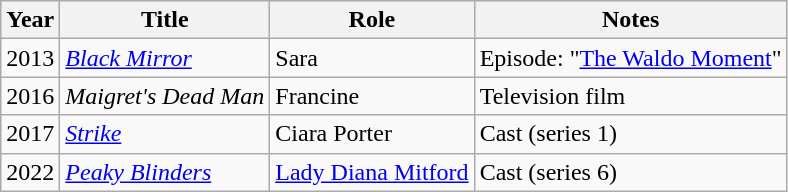<table class="wikitable sortable">
<tr>
<th>Year</th>
<th>Title</th>
<th>Role</th>
<th class="unsortable">Notes</th>
</tr>
<tr>
<td>2013</td>
<td><em><a href='#'>Black Mirror</a></em></td>
<td>Sara</td>
<td>Episode: "<a href='#'>The Waldo Moment</a>"</td>
</tr>
<tr>
<td>2016</td>
<td><em>Maigret's Dead Man</em></td>
<td>Francine</td>
<td>Television film</td>
</tr>
<tr>
<td>2017</td>
<td><em><a href='#'>Strike</a></em></td>
<td>Ciara Porter</td>
<td>Cast (series 1)</td>
</tr>
<tr>
<td>2022</td>
<td><em><a href='#'>Peaky Blinders</a></em></td>
<td><a href='#'>Lady Diana Mitford</a></td>
<td>Cast (series 6)</td>
</tr>
</table>
